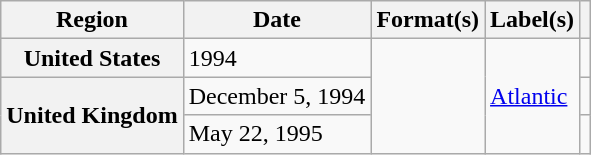<table class="wikitable plainrowheaders">
<tr>
<th scope="col">Region</th>
<th scope="col">Date</th>
<th scope="col">Format(s)</th>
<th scope="col">Label(s)</th>
<th scope="col"></th>
</tr>
<tr>
<th scope="row">United States</th>
<td>1994</td>
<td rowspan="3"></td>
<td !scope="row"rowspan="3"><a href='#'>Atlantic</a></td>
<td></td>
</tr>
<tr>
<th scope="row" rowspan="2">United Kingdom</th>
<td>December 5, 1994</td>
<td></td>
</tr>
<tr>
<td>May 22, 1995</td>
<td></td>
</tr>
</table>
